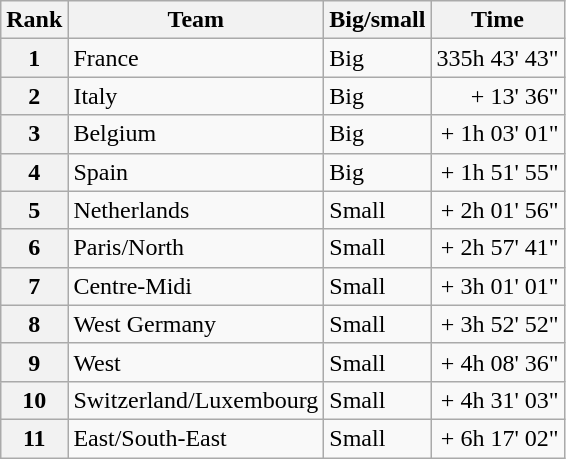<table class="wikitable">
<tr>
<th scope="col">Rank</th>
<th scope="col">Team</th>
<th>Big/small</th>
<th scope="col">Time</th>
</tr>
<tr>
<th scope="row">1</th>
<td>France</td>
<td>Big</td>
<td style="text-align:right;">335h 43' 43"</td>
</tr>
<tr>
<th scope="row">2</th>
<td>Italy</td>
<td>Big</td>
<td style="text-align:right;">+ 13' 36"</td>
</tr>
<tr>
<th scope="row">3</th>
<td>Belgium</td>
<td>Big</td>
<td style="text-align:right;">+ 1h 03' 01"</td>
</tr>
<tr>
<th scope="row">4</th>
<td>Spain</td>
<td>Big</td>
<td style="text-align:right;">+ 1h 51' 55"</td>
</tr>
<tr>
<th scope="row">5</th>
<td>Netherlands</td>
<td>Small</td>
<td style="text-align:right;">+ 2h 01' 56"</td>
</tr>
<tr>
<th scope="row">6</th>
<td>Paris/North</td>
<td>Small</td>
<td style="text-align:right;">+ 2h 57' 41"</td>
</tr>
<tr>
<th scope="row">7</th>
<td>Centre-Midi</td>
<td>Small</td>
<td style="text-align:right;">+ 3h 01' 01"</td>
</tr>
<tr>
<th scope="row">8</th>
<td>West Germany</td>
<td>Small</td>
<td style="text-align:right;">+ 3h 52' 52"</td>
</tr>
<tr>
<th scope="row">9</th>
<td>West</td>
<td>Small</td>
<td style="text-align:right;">+ 4h 08' 36"</td>
</tr>
<tr>
<th scope="row">10</th>
<td>Switzerland/Luxembourg</td>
<td>Small</td>
<td style="text-align:right;">+ 4h 31' 03"</td>
</tr>
<tr>
<th scope="row">11</th>
<td>East/South-East</td>
<td>Small</td>
<td style="text-align:right;">+ 6h 17' 02"</td>
</tr>
</table>
